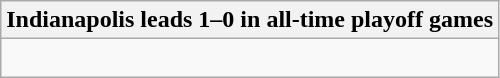<table class="wikitable collapsible collapsed">
<tr>
<th>Indianapolis leads 1–0 in all-time playoff games</th>
</tr>
<tr>
<td><br></td>
</tr>
</table>
